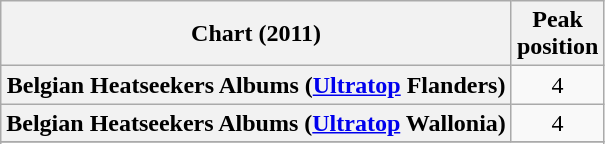<table class="wikitable sortable plainrowheaders" style="text-align:center">
<tr>
<th scope="col">Chart (2011)</th>
<th scope="col">Peak<br>position</th>
</tr>
<tr>
<th scope="row">Belgian Heatseekers Albums (<a href='#'>Ultratop</a> Flanders)</th>
<td>4</td>
</tr>
<tr>
<th scope="row">Belgian Heatseekers Albums (<a href='#'>Ultratop</a> Wallonia)</th>
<td>4</td>
</tr>
<tr>
</tr>
<tr>
</tr>
<tr>
</tr>
<tr>
</tr>
</table>
